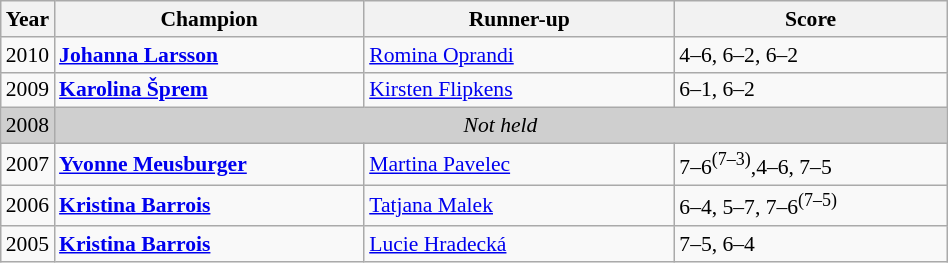<table class="wikitable" style="font-size:90%">
<tr>
<th>Year</th>
<th width="200">Champion</th>
<th width="200">Runner-up</th>
<th width="175">Score</th>
</tr>
<tr>
<td>2010</td>
<td> <strong><a href='#'>Johanna Larsson</a></strong></td>
<td> <a href='#'>Romina Oprandi</a></td>
<td>4–6, 6–2, 6–2</td>
</tr>
<tr>
<td>2009</td>
<td> <strong><a href='#'>Karolina Šprem</a></strong></td>
<td> <a href='#'>Kirsten Flipkens</a></td>
<td>6–1, 6–2</td>
</tr>
<tr>
<td style="background:#cfcfcf">2008</td>
<td colspan=3 align=center style="background:#cfcfcf"><em>Not held</em></td>
</tr>
<tr>
<td>2007</td>
<td> <strong><a href='#'>Yvonne Meusburger</a></strong></td>
<td> <a href='#'>Martina Pavelec</a></td>
<td>7–6<sup>(7–3)</sup>,4–6, 7–5</td>
</tr>
<tr>
<td>2006</td>
<td> <strong><a href='#'>Kristina Barrois</a></strong></td>
<td> <a href='#'>Tatjana Malek</a></td>
<td>6–4, 5–7, 7–6<sup>(7–5)</sup></td>
</tr>
<tr>
<td>2005</td>
<td> <strong><a href='#'>Kristina Barrois</a></strong></td>
<td> <a href='#'>Lucie Hradecká</a></td>
<td>7–5, 6–4</td>
</tr>
</table>
